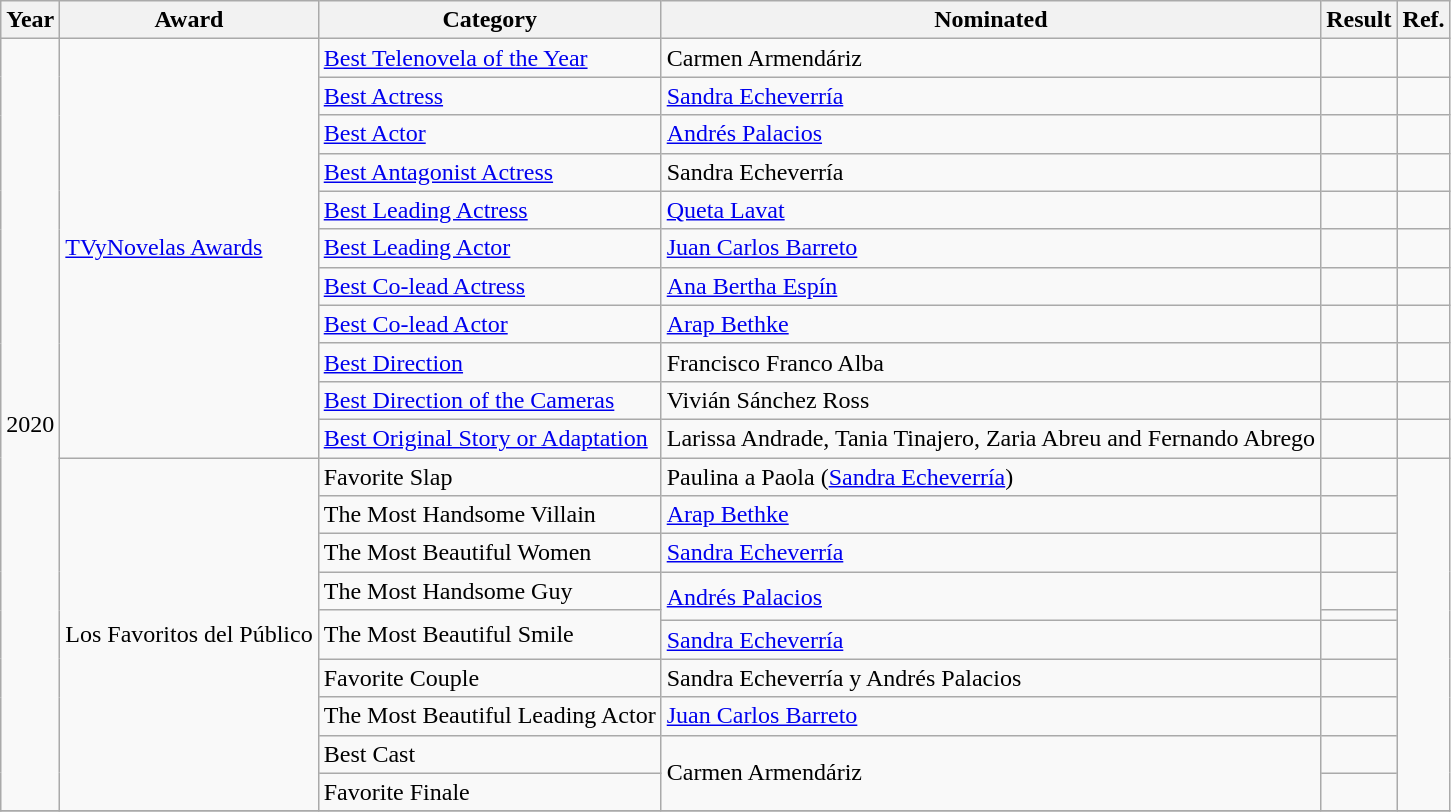<table class="wikitable plainrowheaders">
<tr>
<th scope="col">Year</th>
<th scope="col">Award</th>
<th scope="col">Category</th>
<th scope="col">Nominated</th>
<th scope="col">Result</th>
<th scope="col">Ref.</th>
</tr>
<tr>
<td rowspan="21">2020</td>
<td rowspan="11"><a href='#'>TVyNovelas Awards</a></td>
<td><a href='#'>Best Telenovela of the Year</a></td>
<td>Carmen Armendáriz</td>
<td></td>
<td></td>
</tr>
<tr>
<td><a href='#'>Best Actress</a></td>
<td><a href='#'>Sandra Echeverría</a></td>
<td></td>
<td></td>
</tr>
<tr>
<td><a href='#'>Best Actor</a></td>
<td><a href='#'>Andrés Palacios</a></td>
<td></td>
<td></td>
</tr>
<tr>
<td><a href='#'>Best Antagonist Actress</a></td>
<td>Sandra Echeverría</td>
<td></td>
<td></td>
</tr>
<tr>
<td><a href='#'>Best Leading Actress</a></td>
<td><a href='#'>Queta Lavat</a></td>
<td></td>
<td></td>
</tr>
<tr>
<td><a href='#'>Best Leading Actor</a></td>
<td><a href='#'>Juan Carlos Barreto</a></td>
<td></td>
<td></td>
</tr>
<tr>
<td><a href='#'>Best Co-lead Actress</a></td>
<td><a href='#'>Ana Bertha Espín</a></td>
<td></td>
<td></td>
</tr>
<tr>
<td><a href='#'>Best Co-lead Actor</a></td>
<td><a href='#'>Arap Bethke</a></td>
<td></td>
<td></td>
</tr>
<tr>
<td><a href='#'>Best Direction</a></td>
<td>Francisco Franco Alba</td>
<td></td>
<td></td>
</tr>
<tr>
<td><a href='#'>Best Direction of the Cameras</a></td>
<td>Vivián Sánchez Ross</td>
<td></td>
<td></td>
</tr>
<tr>
<td><a href='#'>Best Original Story or Adaptation</a></td>
<td>Larissa Andrade, Tania Tinajero, Zaria Abreu and Fernando Abrego</td>
<td></td>
<td></td>
</tr>
<tr>
<td rowspan="10">Los Favoritos del Público</td>
<td>Favorite Slap</td>
<td>Paulina a Paola (<a href='#'>Sandra Echeverría</a>)</td>
<td></td>
<td rowspan="10"></td>
</tr>
<tr>
<td>The Most Handsome Villain</td>
<td><a href='#'>Arap Bethke</a></td>
<td></td>
</tr>
<tr>
<td>The Most Beautiful Women</td>
<td><a href='#'>Sandra Echeverría</a></td>
<td></td>
</tr>
<tr>
<td>The Most Handsome Guy</td>
<td rowspan="2"><a href='#'>Andrés Palacios</a></td>
<td></td>
</tr>
<tr>
<td rowspan="2">The Most Beautiful Smile</td>
<td></td>
</tr>
<tr>
<td><a href='#'>Sandra Echeverría</a></td>
<td></td>
</tr>
<tr>
<td>Favorite Couple</td>
<td>Sandra Echeverría y Andrés Palacios</td>
<td></td>
</tr>
<tr>
<td>The Most Beautiful Leading Actor</td>
<td><a href='#'>Juan Carlos Barreto</a></td>
<td></td>
</tr>
<tr>
<td>Best Cast</td>
<td rowspan="2">Carmen Armendáriz</td>
<td></td>
</tr>
<tr>
<td>Favorite Finale</td>
<td></td>
</tr>
<tr>
</tr>
</table>
